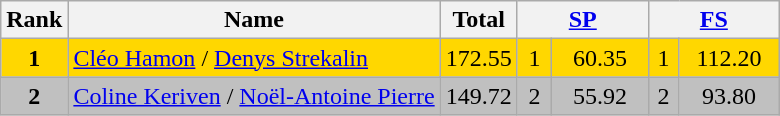<table class="wikitable sortable">
<tr>
<th>Rank</th>
<th>Name</th>
<th>Total</th>
<th colspan="2" width="80px"><a href='#'>SP</a></th>
<th colspan="2" width="80px"><a href='#'>FS</a></th>
</tr>
<tr bgcolor="gold">
<td align="center"><strong>1</strong></td>
<td><a href='#'>Cléo Hamon</a> / <a href='#'>Denys Strekalin</a></td>
<td align="center">172.55</td>
<td align="center">1</td>
<td align="center">60.35</td>
<td align="center">1</td>
<td align="center">112.20</td>
</tr>
<tr bgcolor="silver">
<td align="center"><strong>2</strong></td>
<td><a href='#'>Coline Keriven</a> / <a href='#'>Noël-Antoine Pierre</a></td>
<td align="center">149.72</td>
<td align="center">2</td>
<td align="center">55.92</td>
<td align="center">2</td>
<td align="center">93.80</td>
</tr>
</table>
